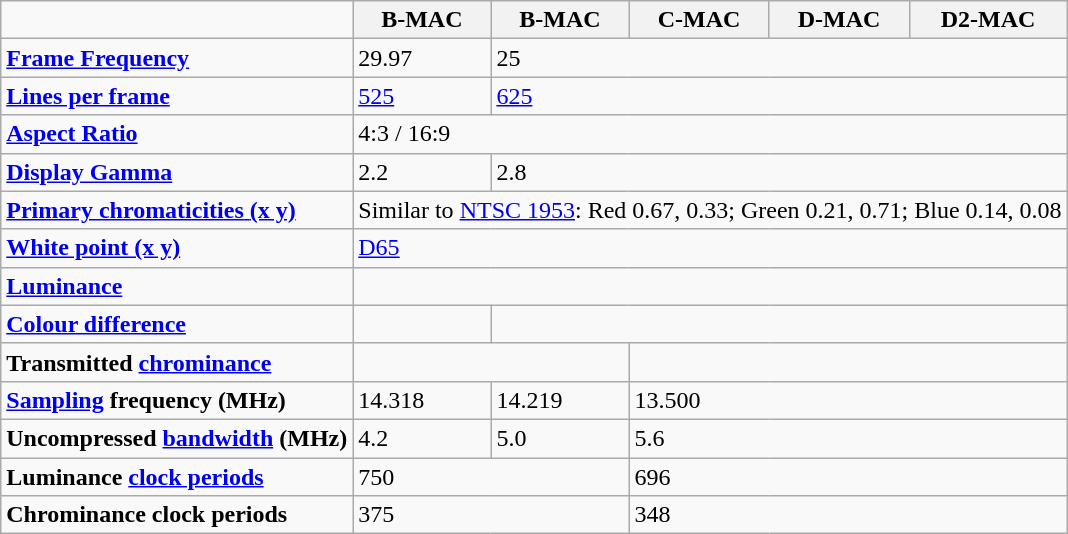<table class="wikitable">
<tr>
<td></td>
<th><strong>B-MAC</strong></th>
<th><strong>B-MAC</strong></th>
<th><strong>C-MAC</strong></th>
<th><strong>D-MAC</strong></th>
<th><strong>D2-MAC</strong></th>
</tr>
<tr>
<td><strong><a href='#'>Frame Frequency</a></strong></td>
<td>29.97</td>
<td colspan="4">25</td>
</tr>
<tr>
<td><strong><a href='#'>Lines per frame</a></strong></td>
<td><a href='#'>525</a></td>
<td colspan="4"><a href='#'>625</a></td>
</tr>
<tr>
<td><strong><a href='#'>Aspect Ratio</a></strong></td>
<td colspan="5">4:3 / 16:9</td>
</tr>
<tr>
<td><strong><a href='#'>Display Gamma</a></strong></td>
<td>2.2</td>
<td colspan="4">2.8</td>
</tr>
<tr>
<td><a href='#'><strong>Primary chromaticities</strong> <strong>(x y)</strong></a></td>
<td colspan="5">Similar to <a href='#'>NTSC 1953</a>: Red 0.67, 0.33; Green 0.21, 0.71; Blue 0.14, 0.08</td>
</tr>
<tr>
<td><strong><a href='#'>White point (x y)</a></strong></td>
<td colspan="5"><a href='#'>D65</a></td>
</tr>
<tr>
<td><strong><a href='#'>Luminance</a></strong></td>
<td colspan="5"><small></small></td>
</tr>
<tr>
<td><strong><a href='#'>Colour difference</a></strong></td>
<td><small></small><br><small></small></td>
<td colspan="4"><small></small><br><small></small></td>
</tr>
<tr>
<td><strong>Transmitted <a href='#'>chrominance</a></strong></td>
<td colspan="2"><small></small><br><small></small></td>
<td colspan="3"><small></small><br><small></small></td>
</tr>
<tr>
<td><strong><a href='#'>Sampling</a> frequency (MHz)</strong></td>
<td>14.318</td>
<td>14.219</td>
<td colspan="3">13.500</td>
</tr>
<tr>
<td><strong>Uncompressed <a href='#'>bandwidth</a> (MHz)</strong></td>
<td>4.2</td>
<td>5.0</td>
<td colspan="3">5.6</td>
</tr>
<tr>
<td><strong>Luminance <a href='#'>clock periods</a></strong></td>
<td colspan="2">750</td>
<td colspan="3">696</td>
</tr>
<tr>
<td><strong>Chrominance clock periods</strong></td>
<td colspan="2">375</td>
<td colspan="3">348</td>
</tr>
</table>
